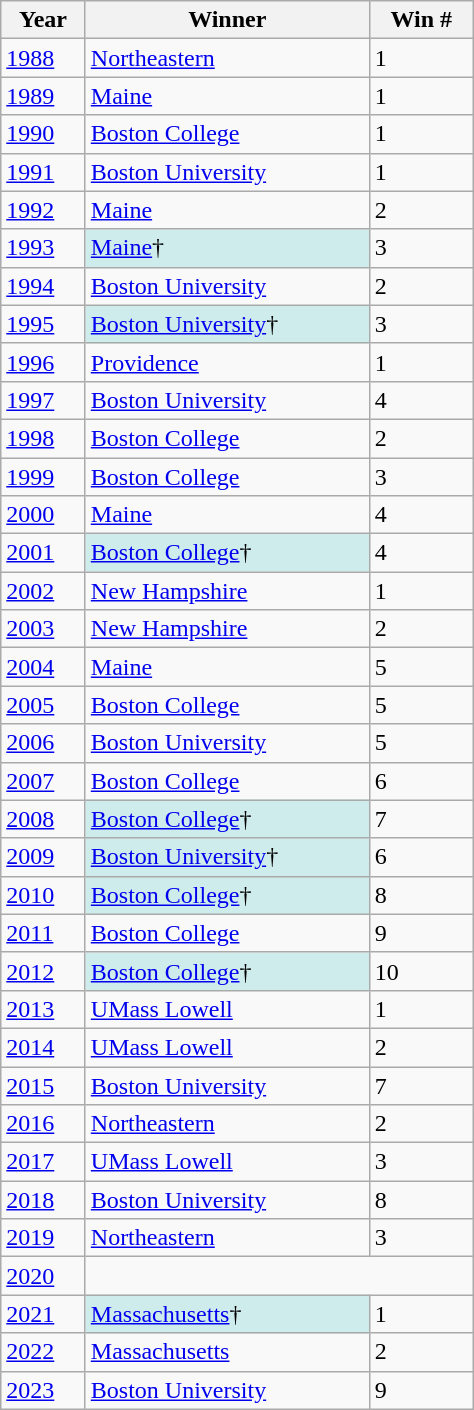<table class="wikitable sortable" width="25%">
<tr>
<th>Year</th>
<th>Winner</th>
<th>Win #</th>
</tr>
<tr>
<td><a href='#'>1988</a></td>
<td><a href='#'>Northeastern</a></td>
<td>1</td>
</tr>
<tr>
<td><a href='#'>1989</a></td>
<td><a href='#'>Maine</a></td>
<td>1</td>
</tr>
<tr>
<td><a href='#'>1990</a></td>
<td><a href='#'>Boston College</a></td>
<td>1</td>
</tr>
<tr>
<td><a href='#'>1991</a></td>
<td><a href='#'>Boston University</a></td>
<td>1</td>
</tr>
<tr>
<td><a href='#'>1992</a></td>
<td><a href='#'>Maine</a></td>
<td>2</td>
</tr>
<tr>
<td><a href='#'>1993</a></td>
<td bgcolor=#CFECEC><a href='#'>Maine</a>†</td>
<td>3</td>
</tr>
<tr>
<td><a href='#'>1994</a></td>
<td><a href='#'>Boston University</a></td>
<td>2</td>
</tr>
<tr>
<td><a href='#'>1995</a></td>
<td bgcolor=#CFECEC><a href='#'>Boston University</a>†</td>
<td>3</td>
</tr>
<tr>
<td><a href='#'>1996</a></td>
<td><a href='#'>Providence</a></td>
<td>1</td>
</tr>
<tr>
<td><a href='#'>1997</a></td>
<td><a href='#'>Boston University</a></td>
<td>4</td>
</tr>
<tr>
<td><a href='#'>1998</a></td>
<td><a href='#'>Boston College</a></td>
<td>2</td>
</tr>
<tr>
<td><a href='#'>1999</a></td>
<td><a href='#'>Boston College</a></td>
<td>3</td>
</tr>
<tr>
<td><a href='#'>2000</a></td>
<td><a href='#'>Maine</a></td>
<td>4</td>
</tr>
<tr>
<td><a href='#'>2001</a></td>
<td bgcolor=#CFECEC><a href='#'>Boston College</a>†</td>
<td>4</td>
</tr>
<tr>
<td><a href='#'>2002</a></td>
<td><a href='#'>New Hampshire</a></td>
<td>1</td>
</tr>
<tr>
<td><a href='#'>2003</a></td>
<td><a href='#'>New Hampshire</a></td>
<td>2</td>
</tr>
<tr>
<td><a href='#'>2004</a></td>
<td><a href='#'>Maine</a></td>
<td>5</td>
</tr>
<tr>
<td><a href='#'>2005</a></td>
<td><a href='#'>Boston College</a></td>
<td>5</td>
</tr>
<tr>
<td><a href='#'>2006</a></td>
<td><a href='#'>Boston University</a></td>
<td>5</td>
</tr>
<tr>
<td><a href='#'>2007</a></td>
<td><a href='#'>Boston College</a></td>
<td>6</td>
</tr>
<tr>
<td><a href='#'>2008</a></td>
<td bgcolor=#CFECEC><a href='#'>Boston College</a>†</td>
<td>7</td>
</tr>
<tr>
<td><a href='#'>2009</a></td>
<td bgcolor=#CFECEC><a href='#'>Boston University</a>†</td>
<td>6</td>
</tr>
<tr>
<td><a href='#'>2010</a></td>
<td bgcolor=#CFECEC><a href='#'>Boston College</a>†</td>
<td>8</td>
</tr>
<tr>
<td><a href='#'>2011</a></td>
<td><a href='#'>Boston College</a></td>
<td>9</td>
</tr>
<tr>
<td><a href='#'>2012</a></td>
<td bgcolor=#CFECEC><a href='#'>Boston College</a>†</td>
<td>10</td>
</tr>
<tr>
<td><a href='#'>2013</a></td>
<td><a href='#'>UMass Lowell</a></td>
<td>1</td>
</tr>
<tr>
<td><a href='#'>2014</a></td>
<td><a href='#'>UMass Lowell</a></td>
<td>2</td>
</tr>
<tr>
<td><a href='#'>2015</a></td>
<td><a href='#'>Boston University</a></td>
<td>7</td>
</tr>
<tr>
<td><a href='#'>2016</a></td>
<td><a href='#'>Northeastern</a></td>
<td>2</td>
</tr>
<tr>
<td><a href='#'>2017</a></td>
<td><a href='#'>UMass Lowell</a></td>
<td>3</td>
</tr>
<tr>
<td><a href='#'>2018</a></td>
<td><a href='#'>Boston University</a></td>
<td>8</td>
</tr>
<tr>
<td><a href='#'>2019</a></td>
<td><a href='#'>Northeastern</a></td>
<td>3</td>
</tr>
<tr>
<td><a href='#'>2020</a></td>
<td colspan=2></td>
</tr>
<tr>
<td><a href='#'>2021</a></td>
<td bgcolor=#CFECEC><a href='#'>Massachusetts</a>†</td>
<td>1</td>
</tr>
<tr>
<td><a href='#'>2022</a></td>
<td><a href='#'>Massachusetts</a></td>
<td>2</td>
</tr>
<tr>
<td><a href='#'>2023</a></td>
<td><a href='#'>Boston University</a></td>
<td>9</td>
</tr>
</table>
